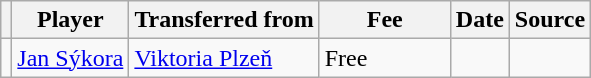<table class="wikitable plainrowheaders sortable">
<tr>
<th></th>
<th scope="col">Player</th>
<th>Transferred from</th>
<th style="width: 80px;">Fee</th>
<th scope="col">Date</th>
<th scope="col">Source</th>
</tr>
<tr>
<td align="center"></td>
<td> <a href='#'>Jan Sýkora</a></td>
<td> <a href='#'>Viktoria Plzeň</a></td>
<td>Free</td>
<td></td>
<td></td>
</tr>
</table>
